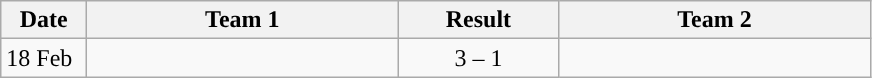<table class="wikitable">
<tr>
<th width=50>Date</th>
<th width=200>Team 1</th>
<th width=100 style="text-align:center;">Result</th>
<th width=200>Team 2</th>
</tr>
<tr>
<td>18 Feb</td>
<td style="text-align:center;"><strong></strong></td>
<td style="text-align:center;">3 – 1</td>
<td style="text-align:center;"></td>
</tr>
</table>
